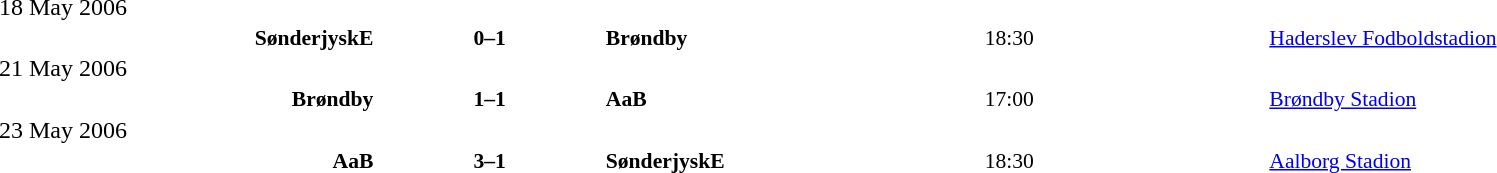<table cellspacing="1" style="width:100%;">
<tr>
<th width=20%></th>
<th width=12%></th>
<th width=20%></th>
<th></th>
<th width=33%></th>
</tr>
<tr>
<td>18 May 2006</td>
</tr>
<tr style=font-size:90%>
<td align=right><strong>SønderjyskE</strong></td>
<td align=center><strong>0–1</strong></td>
<td><strong>Brøndby</strong></td>
<td>18:30</td>
<td><a href='#'>Haderslev Fodboldstadion</a></td>
</tr>
<tr>
<td>21 May 2006</td>
</tr>
<tr style=font-size:90%>
<td align=right><strong>Brøndby</strong></td>
<td align=center><strong>1–1</strong></td>
<td><strong>AaB</strong></td>
<td>17:00</td>
<td><a href='#'>Brøndby Stadion</a></td>
</tr>
<tr>
<td>23 May 2006</td>
</tr>
<tr style=font-size:90%>
<td align=right><strong>AaB</strong></td>
<td align=center><strong>3–1</strong></td>
<td><strong>SønderjyskE</strong></td>
<td>18:30</td>
<td><a href='#'>Aalborg Stadion</a></td>
</tr>
</table>
